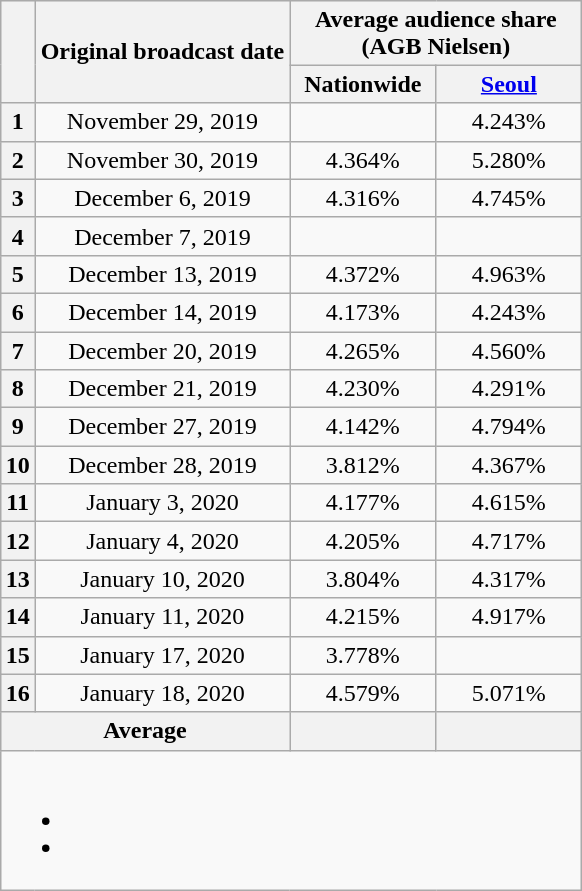<table class="wikitable" style="text-align:center;max-width:450px; margin-left: auto; margin-right: auto; border: none;">
<tr>
</tr>
<tr>
<th rowspan="2"></th>
<th rowspan="2">Original broadcast date</th>
<th colspan="2">Average audience share<br>(AGB Nielsen)</th>
</tr>
<tr>
<th width="90">Nationwide</th>
<th width="90"><a href='#'>Seoul</a></th>
</tr>
<tr>
<th>1</th>
<td>November 29, 2019</td>
<td></td>
<td>4.243%</td>
</tr>
<tr>
<th>2</th>
<td>November 30, 2019</td>
<td>4.364%</td>
<td>5.280%</td>
</tr>
<tr>
<th>3</th>
<td>December 6, 2019</td>
<td>4.316%</td>
<td>4.745%</td>
</tr>
<tr>
<th>4</th>
<td>December 7, 2019</td>
<td></td>
<td></td>
</tr>
<tr>
<th>5</th>
<td>December 13, 2019</td>
<td>4.372%</td>
<td>4.963%</td>
</tr>
<tr>
<th>6</th>
<td>December 14, 2019</td>
<td>4.173%</td>
<td>4.243%</td>
</tr>
<tr>
<th>7</th>
<td>December 20, 2019</td>
<td>4.265%</td>
<td>4.560%</td>
</tr>
<tr>
<th>8</th>
<td>December 21, 2019</td>
<td>4.230%</td>
<td>4.291%</td>
</tr>
<tr>
<th>9</th>
<td>December 27, 2019</td>
<td>4.142%</td>
<td>4.794%</td>
</tr>
<tr>
<th>10</th>
<td>December 28, 2019</td>
<td>3.812%</td>
<td>4.367%</td>
</tr>
<tr>
<th>11</th>
<td>January 3, 2020</td>
<td>4.177%</td>
<td>4.615%</td>
</tr>
<tr>
<th>12</th>
<td>January 4, 2020</td>
<td>4.205%</td>
<td>4.717%</td>
</tr>
<tr>
<th>13</th>
<td>January 10, 2020</td>
<td>3.804%</td>
<td>4.317%</td>
</tr>
<tr>
<th>14</th>
<td>January 11, 2020</td>
<td>4.215%</td>
<td>4.917%</td>
</tr>
<tr>
<th>15</th>
<td>January 17, 2020</td>
<td>3.778%</td>
<td></td>
</tr>
<tr>
<th>16</th>
<td>January 18, 2020</td>
<td>4.579%</td>
<td>5.071%</td>
</tr>
<tr>
<th colspan="2">Average</th>
<th></th>
<th></th>
</tr>
<tr>
<td colspan="6"><br><ul><li></li><li></li></ul></td>
</tr>
</table>
